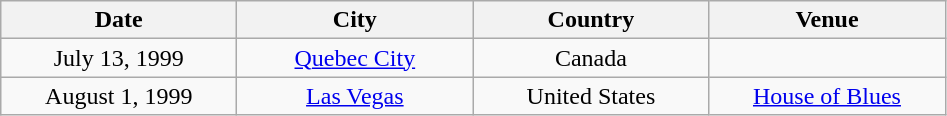<table class="wikitable" style="text-align:center;">
<tr>
<th width="150">Date</th>
<th width="150">City</th>
<th width="150">Country</th>
<th width="150">Venue</th>
</tr>
<tr>
<td>July 13, 1999</td>
<td><a href='#'>Quebec City</a></td>
<td>Canada</td>
<td></td>
</tr>
<tr>
<td>August 1, 1999</td>
<td><a href='#'>Las Vegas</a></td>
<td>United States</td>
<td><a href='#'>House of Blues</a></td>
</tr>
</table>
